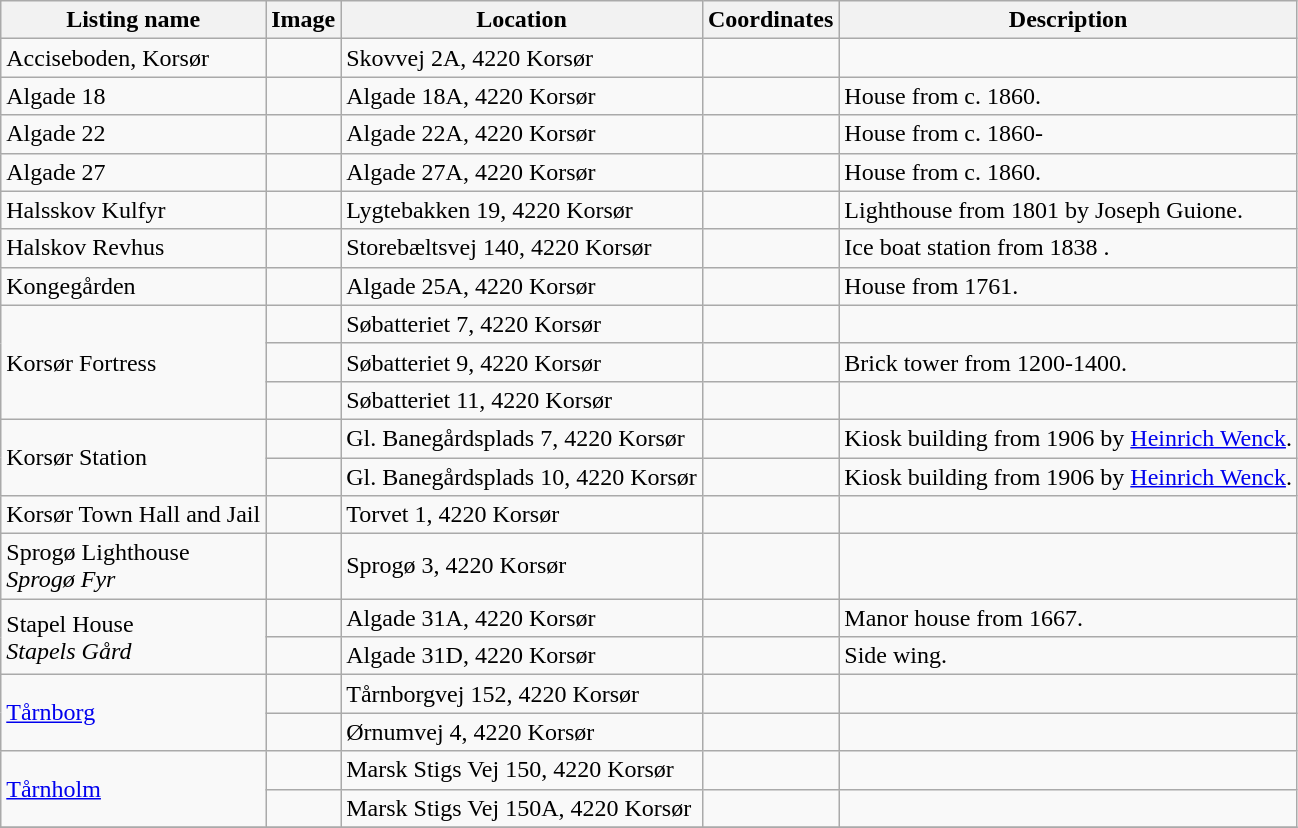<table class="wikitable sortable">
<tr>
<th>Listing name</th>
<th>Image</th>
<th>Location</th>
<th>Coordinates</th>
<th>Description</th>
</tr>
<tr>
<td>Acciseboden, Korsør</td>
<td></td>
<td>Skovvej 2A, 4220 Korsør</td>
<td></td>
<td></td>
</tr>
<tr>
<td>Algade 18</td>
<td></td>
<td>Algade 18A, 4220 Korsør</td>
<td></td>
<td>House from c. 1860.</td>
</tr>
<tr>
<td>Algade 22</td>
<td></td>
<td>Algade 22A, 4220 Korsør</td>
<td></td>
<td>House from c. 1860-</td>
</tr>
<tr>
<td>Algade 27</td>
<td></td>
<td>Algade 27A, 4220 Korsør</td>
<td></td>
<td>House from c. 1860.</td>
</tr>
<tr>
<td>Halsskov Kulfyr</td>
<td></td>
<td>Lygtebakken 19, 4220 Korsør</td>
<td></td>
<td>Lighthouse from 1801 by Joseph Guione.</td>
</tr>
<tr>
<td>Halskov Revhus</td>
<td></td>
<td>Storebæltsvej 140, 4220 Korsør</td>
<td></td>
<td>Ice boat station from 1838 .</td>
</tr>
<tr>
<td>Kongegården</td>
<td></td>
<td>Algade 25A, 4220 Korsør</td>
<td></td>
<td>House from 1761.</td>
</tr>
<tr>
<td rowspan="3">Korsør Fortress</td>
<td></td>
<td>Søbatteriet 7, 4220 Korsør</td>
<td></td>
<td></td>
</tr>
<tr>
<td></td>
<td>Søbatteriet 9, 4220 Korsør</td>
<td></td>
<td>Brick tower from 1200-1400.</td>
</tr>
<tr>
<td></td>
<td>Søbatteriet 11, 4220 Korsør</td>
<td></td>
<td></td>
</tr>
<tr>
<td rowspan="2">Korsør Station</td>
<td></td>
<td>Gl. Banegårdsplads 7, 4220 Korsør</td>
<td></td>
<td>Kiosk building from 1906 by <a href='#'>Heinrich Wenck</a>.</td>
</tr>
<tr>
<td></td>
<td>Gl. Banegårdsplads 10, 4220 Korsør</td>
<td></td>
<td>Kiosk building from 1906 by <a href='#'>Heinrich Wenck</a>.</td>
</tr>
<tr>
<td>Korsør Town Hall and Jail</td>
<td></td>
<td>Torvet 1, 4220 Korsør</td>
<td></td>
<td></td>
</tr>
<tr>
<td>Sprogø Lighthouse<br><em>Sprogø Fyr</em></td>
<td></td>
<td>Sprogø 3, 4220 Korsør</td>
<td></td>
<td></td>
</tr>
<tr>
<td rowspan="2">Stapel House<br><em>Stapels Gård</em></td>
<td></td>
<td>Algade 31A, 4220 Korsør</td>
<td></td>
<td>Manor house from 1667.</td>
</tr>
<tr>
<td></td>
<td>Algade 31D, 4220 Korsør</td>
<td></td>
<td>Side wing.</td>
</tr>
<tr>
<td rowspan="2"><a href='#'>Tårnborg</a></td>
<td></td>
<td>Tårnborgvej 152, 4220 Korsør</td>
<td></td>
<td></td>
</tr>
<tr>
<td></td>
<td>Ørnumvej 4, 4220 Korsør</td>
<td></td>
<td></td>
</tr>
<tr>
<td rowspan="2"><a href='#'>Tårnholm</a></td>
<td></td>
<td>Marsk Stigs Vej 150, 4220 Korsør</td>
<td></td>
<td></td>
</tr>
<tr>
<td></td>
<td>Marsk Stigs Vej 150A, 4220 Korsør</td>
<td></td>
<td></td>
</tr>
<tr>
</tr>
</table>
